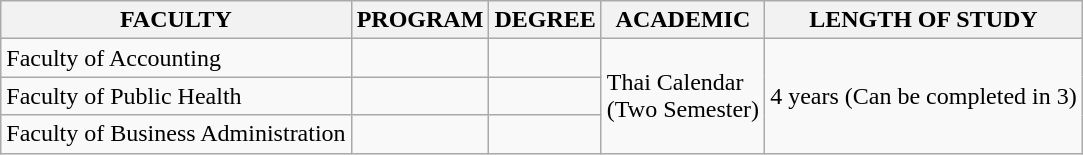<table class="wikitable sortable">
<tr>
<th><strong>FACULTY</strong></th>
<th><strong>PROGRAM</strong></th>
<th><strong>DEGREE</strong></th>
<th><strong>ACADEMIC</strong></th>
<th><strong>LENGTH OF STUDY</strong></th>
</tr>
<tr>
<td>Faculty of Accounting</td>
<td></td>
<td></td>
<td rowspan="3">Thai Calendar<br>(Two Semester)</td>
<td rowspan="3">4 years (Can be completed in 3)</td>
</tr>
<tr>
<td>Faculty of Public Health</td>
<td></td>
<td></td>
</tr>
<tr>
<td>Faculty of Business Administration</td>
<td></td>
<td></td>
</tr>
</table>
